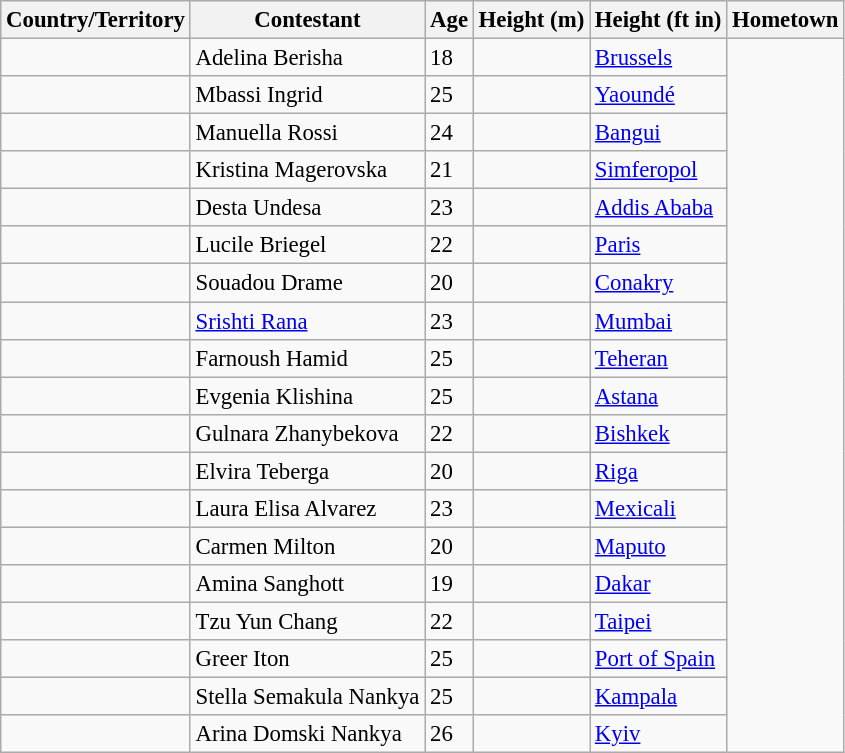<table class="wikitable sortable" style="font-size: 95%;">
<tr style="background:#efefef;">
<th>Country/Territory</th>
<th>Contestant</th>
<th>Age</th>
<th>Height (m)</th>
<th>Height (ft in)</th>
<th>Hometown</th>
</tr>
<tr>
<td><strong></strong></td>
<td>Adelina Berisha</td>
<td>18</td>
<td></td>
<td><a href='#'>Brussels</a></td>
</tr>
<tr>
<td><strong></strong></td>
<td>Mbassi Ingrid</td>
<td>25</td>
<td></td>
<td><a href='#'>Yaoundé</a></td>
</tr>
<tr>
<td><strong></strong></td>
<td>Manuella Rossi</td>
<td>24</td>
<td></td>
<td><a href='#'>Bangui</a></td>
</tr>
<tr>
<td><strong></strong></td>
<td>Kristina Magerovska</td>
<td>21</td>
<td></td>
<td><a href='#'>Simferopol</a></td>
</tr>
<tr>
<td><strong></strong></td>
<td>Desta Undesa</td>
<td>23</td>
<td></td>
<td><a href='#'>Addis Ababa</a></td>
</tr>
<tr>
<td><strong></strong></td>
<td>Lucile Briegel</td>
<td>22</td>
<td></td>
<td><a href='#'>Paris</a></td>
</tr>
<tr>
<td><strong></strong></td>
<td>Souadou Drame</td>
<td>20</td>
<td></td>
<td><a href='#'>Conakry</a></td>
</tr>
<tr>
<td><strong></strong></td>
<td><a href='#'>Srishti Rana</a></td>
<td>23</td>
<td></td>
<td><a href='#'>Mumbai</a></td>
</tr>
<tr>
<td><strong></strong></td>
<td>Farnoush Hamid</td>
<td>25</td>
<td></td>
<td><a href='#'>Teheran</a></td>
</tr>
<tr>
<td><strong></strong></td>
<td>Evgenia Klishina</td>
<td>25</td>
<td></td>
<td><a href='#'>Astana</a></td>
</tr>
<tr>
<td><strong></strong></td>
<td>Gulnara Zhanybekova</td>
<td>22</td>
<td></td>
<td><a href='#'>Bishkek</a></td>
</tr>
<tr>
<td><strong></strong></td>
<td>Elvira Teberga</td>
<td>20</td>
<td></td>
<td><a href='#'>Riga</a></td>
</tr>
<tr>
<td><strong></strong></td>
<td>Laura Elisa Alvarez</td>
<td>23</td>
<td></td>
<td><a href='#'>Mexicali</a></td>
</tr>
<tr>
<td><strong></strong></td>
<td>Carmen Milton</td>
<td>20</td>
<td></td>
<td><a href='#'>Maputo</a></td>
</tr>
<tr>
<td><strong></strong></td>
<td>Amina Sanghott</td>
<td>19</td>
<td></td>
<td><a href='#'>Dakar</a></td>
</tr>
<tr>
<td><strong></strong></td>
<td>Tzu Yun Chang</td>
<td>22</td>
<td></td>
<td><a href='#'>Taipei</a></td>
</tr>
<tr>
<td><strong></strong></td>
<td>Greer Iton</td>
<td>25</td>
<td></td>
<td><a href='#'>Port of Spain</a></td>
</tr>
<tr>
<td><strong></strong></td>
<td>Stella Semakula Nankya</td>
<td>25</td>
<td></td>
<td><a href='#'>Kampala</a></td>
</tr>
<tr>
<td><strong></strong></td>
<td>Arina Domski Nankya</td>
<td>26</td>
<td></td>
<td><a href='#'>Kyiv</a></td>
</tr>
</table>
